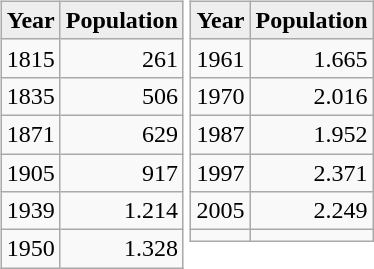<table border="0">
<tr>
<td valign="top"><br><table class="wikitable" style="margin:0em;">
<tr style="background:#EEEEEE">
<td><strong>Year</strong></td>
<td><strong>Population</strong></td>
</tr>
<tr>
<td>1815</td>
<td align="right">261</td>
</tr>
<tr>
<td>1835</td>
<td align="right">506</td>
</tr>
<tr>
<td>1871</td>
<td align="right">629</td>
</tr>
<tr>
<td>1905</td>
<td align="right">917</td>
</tr>
<tr>
<td>1939</td>
<td align="right">1.214</td>
</tr>
<tr>
<td>1950</td>
<td align="right">1.328</td>
</tr>
</table>
</td>
<td valign="top"><br><table class="wikitable" style="margin:0em;">
<tr style="background:#EEEEEE">
<td><strong>Year</strong></td>
<td><strong>Population</strong></td>
</tr>
<tr>
<td>1961</td>
<td align="right">1.665</td>
</tr>
<tr>
<td>1970</td>
<td align="right">2.016</td>
</tr>
<tr>
<td>1987</td>
<td align="right">1.952</td>
</tr>
<tr>
<td>1997</td>
<td align="right">2.371</td>
</tr>
<tr>
<td>2005</td>
<td align="right">2.249</td>
</tr>
<tr>
<td></td>
<td align="right"></td>
</tr>
</table>
</td>
</tr>
</table>
